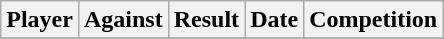<table class="wikitable sortable">
<tr>
<th>Player</th>
<th>Against</th>
<th>Result</th>
<th>Date</th>
<th>Competition</th>
</tr>
<tr>
</tr>
</table>
